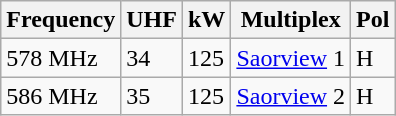<table class="wikitable sortable">
<tr>
<th>Frequency</th>
<th>UHF</th>
<th>kW</th>
<th>Multiplex</th>
<th>Pol</th>
</tr>
<tr>
<td>578 MHz</td>
<td>34</td>
<td>125</td>
<td><a href='#'>Saorview</a> 1</td>
<td>H</td>
</tr>
<tr>
<td>586 MHz</td>
<td>35</td>
<td>125</td>
<td><a href='#'>Saorview</a> 2</td>
<td>H</td>
</tr>
</table>
